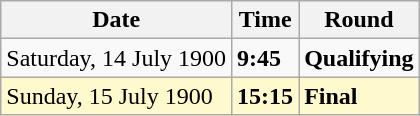<table class="wikitable">
<tr>
<th>Date</th>
<th>Time</th>
<th>Round</th>
</tr>
<tr>
<td>Saturday, 14 July 1900</td>
<td><strong>9:45</strong></td>
<td><strong>Qualifying</strong></td>
</tr>
<tr style=background:lemonchiffon>
<td>Sunday, 15 July 1900</td>
<td><strong>15:15</strong></td>
<td><strong>Final</strong></td>
</tr>
</table>
